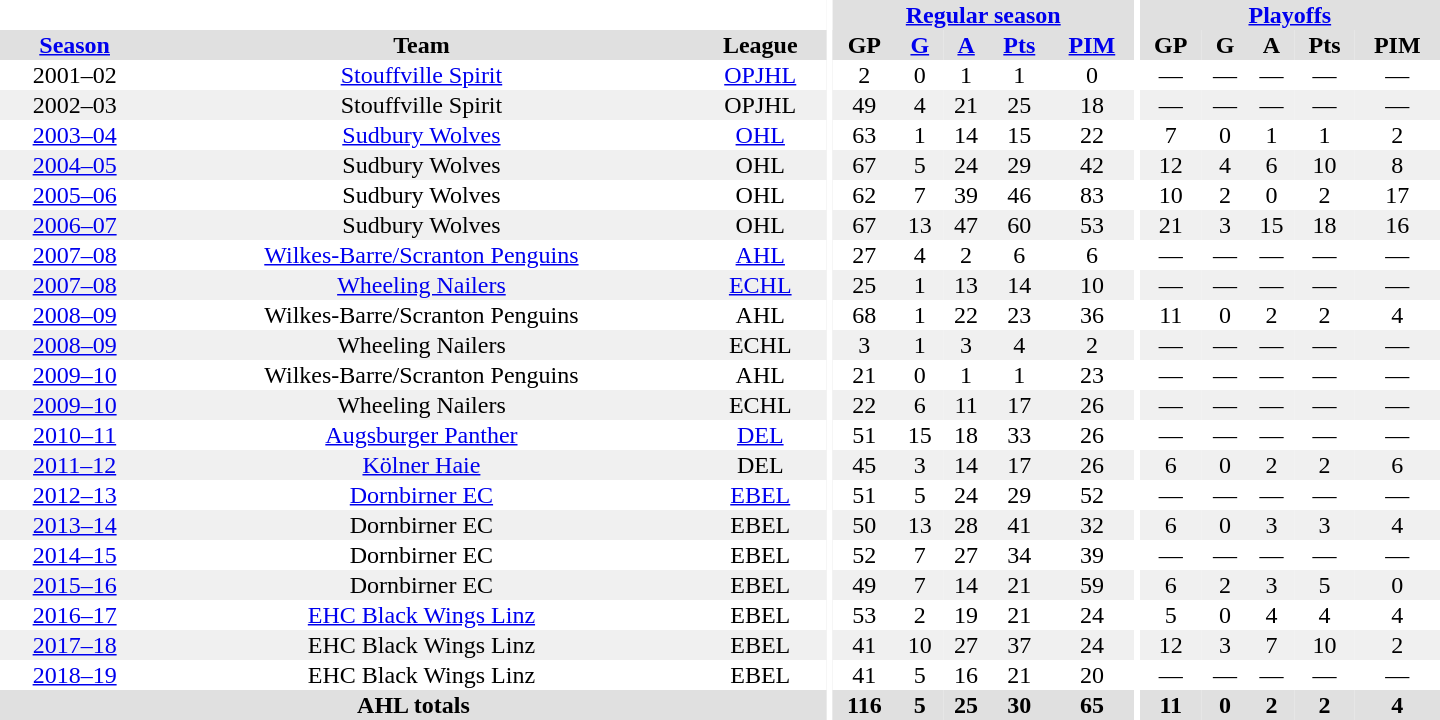<table border="0" cellpadding="1" cellspacing="0" style="text-align:center; width:60em">
<tr bgcolor="#e0e0e0">
<th colspan="3"  bgcolor="#ffffff"></th>
<th rowspan="99" bgcolor="#ffffff"></th>
<th colspan="5"><a href='#'>Regular season</a></th>
<th rowspan="99" bgcolor="#ffffff"></th>
<th colspan="5"><a href='#'>Playoffs</a></th>
</tr>
<tr bgcolor="#e0e0e0">
<th><a href='#'>Season</a></th>
<th>Team</th>
<th>League</th>
<th>GP</th>
<th><a href='#'>G</a></th>
<th><a href='#'>A</a></th>
<th><a href='#'>Pts</a></th>
<th><a href='#'>PIM</a></th>
<th>GP</th>
<th>G</th>
<th>A</th>
<th>Pts</th>
<th>PIM</th>
</tr>
<tr ALIGN="center">
<td>2001–02</td>
<td><a href='#'>Stouffville Spirit</a></td>
<td><a href='#'>OPJHL</a></td>
<td>2</td>
<td>0</td>
<td>1</td>
<td>1</td>
<td>0</td>
<td>—</td>
<td>—</td>
<td>—</td>
<td>—</td>
<td>—</td>
</tr>
<tr ALIGN="center" bgcolor="#f0f0f0">
<td>2002–03</td>
<td>Stouffville Spirit</td>
<td>OPJHL</td>
<td>49</td>
<td>4</td>
<td>21</td>
<td>25</td>
<td>18</td>
<td>—</td>
<td>—</td>
<td>—</td>
<td>—</td>
<td>—</td>
</tr>
<tr ALIGN="center">
<td><a href='#'>2003–04</a></td>
<td><a href='#'>Sudbury Wolves</a></td>
<td><a href='#'>OHL</a></td>
<td>63</td>
<td>1</td>
<td>14</td>
<td>15</td>
<td>22</td>
<td>7</td>
<td>0</td>
<td>1</td>
<td>1</td>
<td>2</td>
</tr>
<tr ALIGN="center" bgcolor="#f0f0f0">
<td><a href='#'>2004–05</a></td>
<td>Sudbury Wolves</td>
<td>OHL</td>
<td>67</td>
<td>5</td>
<td>24</td>
<td>29</td>
<td>42</td>
<td>12</td>
<td>4</td>
<td>6</td>
<td>10</td>
<td>8</td>
</tr>
<tr ALIGN="center">
<td><a href='#'>2005–06</a></td>
<td>Sudbury Wolves</td>
<td>OHL</td>
<td>62</td>
<td>7</td>
<td>39</td>
<td>46</td>
<td>83</td>
<td>10</td>
<td>2</td>
<td>0</td>
<td>2</td>
<td>17</td>
</tr>
<tr ALIGN="center" bgcolor="#f0f0f0">
<td><a href='#'>2006–07</a></td>
<td>Sudbury Wolves</td>
<td>OHL</td>
<td>67</td>
<td>13</td>
<td>47</td>
<td>60</td>
<td>53</td>
<td>21</td>
<td>3</td>
<td>15</td>
<td>18</td>
<td>16</td>
</tr>
<tr ALIGN="center">
<td><a href='#'>2007–08</a></td>
<td><a href='#'>Wilkes-Barre/Scranton Penguins</a></td>
<td><a href='#'>AHL</a></td>
<td>27</td>
<td>4</td>
<td>2</td>
<td>6</td>
<td>6</td>
<td>—</td>
<td>—</td>
<td>—</td>
<td>—</td>
<td>—</td>
</tr>
<tr ALIGN="center" bgcolor="#f0f0f0">
<td><a href='#'>2007–08</a></td>
<td><a href='#'>Wheeling Nailers</a></td>
<td><a href='#'>ECHL</a></td>
<td>25</td>
<td>1</td>
<td>13</td>
<td>14</td>
<td>10</td>
<td>—</td>
<td>—</td>
<td>—</td>
<td>—</td>
<td>—</td>
</tr>
<tr ALIGN="center">
<td><a href='#'>2008–09</a></td>
<td>Wilkes-Barre/Scranton Penguins</td>
<td>AHL</td>
<td>68</td>
<td>1</td>
<td>22</td>
<td>23</td>
<td>36</td>
<td>11</td>
<td>0</td>
<td>2</td>
<td>2</td>
<td>4</td>
</tr>
<tr ALIGN="center" bgcolor="#f0f0f0">
<td><a href='#'>2008–09</a></td>
<td>Wheeling Nailers</td>
<td>ECHL</td>
<td>3</td>
<td>1</td>
<td>3</td>
<td>4</td>
<td>2</td>
<td>—</td>
<td>—</td>
<td>—</td>
<td>—</td>
<td>—</td>
</tr>
<tr ALIGN="center">
<td><a href='#'>2009–10</a></td>
<td>Wilkes-Barre/Scranton Penguins</td>
<td>AHL</td>
<td>21</td>
<td>0</td>
<td>1</td>
<td>1</td>
<td>23</td>
<td>—</td>
<td>—</td>
<td>—</td>
<td>—</td>
<td>—</td>
</tr>
<tr ALIGN="center" bgcolor="#f0f0f0">
<td><a href='#'>2009–10</a></td>
<td>Wheeling Nailers</td>
<td>ECHL</td>
<td>22</td>
<td>6</td>
<td>11</td>
<td>17</td>
<td>26</td>
<td>—</td>
<td>—</td>
<td>—</td>
<td>—</td>
<td>—</td>
</tr>
<tr ALIGN="center">
<td><a href='#'>2010–11</a></td>
<td><a href='#'>Augsburger Panther</a></td>
<td><a href='#'>DEL</a></td>
<td>51</td>
<td>15</td>
<td>18</td>
<td>33</td>
<td>26</td>
<td>—</td>
<td>—</td>
<td>—</td>
<td>—</td>
<td>—</td>
</tr>
<tr ALIGN="center" bgcolor="#f0f0f0">
<td><a href='#'>2011–12</a></td>
<td><a href='#'>Kölner Haie</a></td>
<td>DEL</td>
<td>45</td>
<td>3</td>
<td>14</td>
<td>17</td>
<td>26</td>
<td>6</td>
<td>0</td>
<td>2</td>
<td>2</td>
<td>6</td>
</tr>
<tr ALIGN="center">
<td><a href='#'>2012–13</a></td>
<td><a href='#'>Dornbirner EC</a></td>
<td><a href='#'>EBEL</a></td>
<td>51</td>
<td>5</td>
<td>24</td>
<td>29</td>
<td>52</td>
<td>—</td>
<td>—</td>
<td>—</td>
<td>—</td>
<td>—</td>
</tr>
<tr ALIGN="center" bgcolor="#f0f0f0">
<td><a href='#'>2013–14</a></td>
<td>Dornbirner EC</td>
<td>EBEL</td>
<td>50</td>
<td>13</td>
<td>28</td>
<td>41</td>
<td>32</td>
<td>6</td>
<td>0</td>
<td>3</td>
<td>3</td>
<td>4</td>
</tr>
<tr ALIGN="center">
<td><a href='#'>2014–15</a></td>
<td>Dornbirner EC</td>
<td>EBEL</td>
<td>52</td>
<td>7</td>
<td>27</td>
<td>34</td>
<td>39</td>
<td>—</td>
<td>—</td>
<td>—</td>
<td>—</td>
<td>—</td>
</tr>
<tr ALIGN="center" bgcolor="#f0f0f0">
<td><a href='#'>2015–16</a></td>
<td>Dornbirner EC</td>
<td>EBEL</td>
<td>49</td>
<td>7</td>
<td>14</td>
<td>21</td>
<td>59</td>
<td>6</td>
<td>2</td>
<td>3</td>
<td>5</td>
<td>0</td>
</tr>
<tr ALIGN="center">
<td><a href='#'>2016–17</a></td>
<td><a href='#'>EHC Black Wings Linz</a></td>
<td>EBEL</td>
<td>53</td>
<td>2</td>
<td>19</td>
<td>21</td>
<td>24</td>
<td>5</td>
<td>0</td>
<td>4</td>
<td>4</td>
<td>4</td>
</tr>
<tr ALIGN="center" bgcolor="#f0f0f0">
<td><a href='#'>2017–18</a></td>
<td>EHC Black Wings Linz</td>
<td>EBEL</td>
<td>41</td>
<td>10</td>
<td>27</td>
<td>37</td>
<td>24</td>
<td>12</td>
<td>3</td>
<td>7</td>
<td>10</td>
<td>2</td>
</tr>
<tr ALIGN="center">
<td><a href='#'>2018–19</a></td>
<td>EHC Black Wings Linz</td>
<td>EBEL</td>
<td>41</td>
<td>5</td>
<td>16</td>
<td>21</td>
<td>20</td>
<td>—</td>
<td>—</td>
<td>—</td>
<td>—</td>
<td>—</td>
</tr>
<tr bgcolor="#e0e0e0">
<th colspan="3">AHL totals</th>
<th>116</th>
<th>5</th>
<th>25</th>
<th>30</th>
<th>65</th>
<th>11</th>
<th>0</th>
<th>2</th>
<th>2</th>
<th>4</th>
</tr>
</table>
